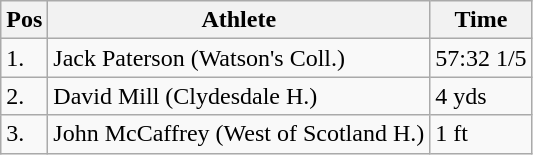<table class="wikitable">
<tr>
<th>Pos</th>
<th>Athlete</th>
<th>Time</th>
</tr>
<tr>
<td>1.</td>
<td>Jack Paterson (Watson's Coll.)</td>
<td>57:32 1/5</td>
</tr>
<tr>
<td>2.</td>
<td>David Mill (Clydesdale H.)</td>
<td>4 yds</td>
</tr>
<tr>
<td>3.</td>
<td>John McCaffrey (West of Scotland H.)</td>
<td>1 ft</td>
</tr>
</table>
